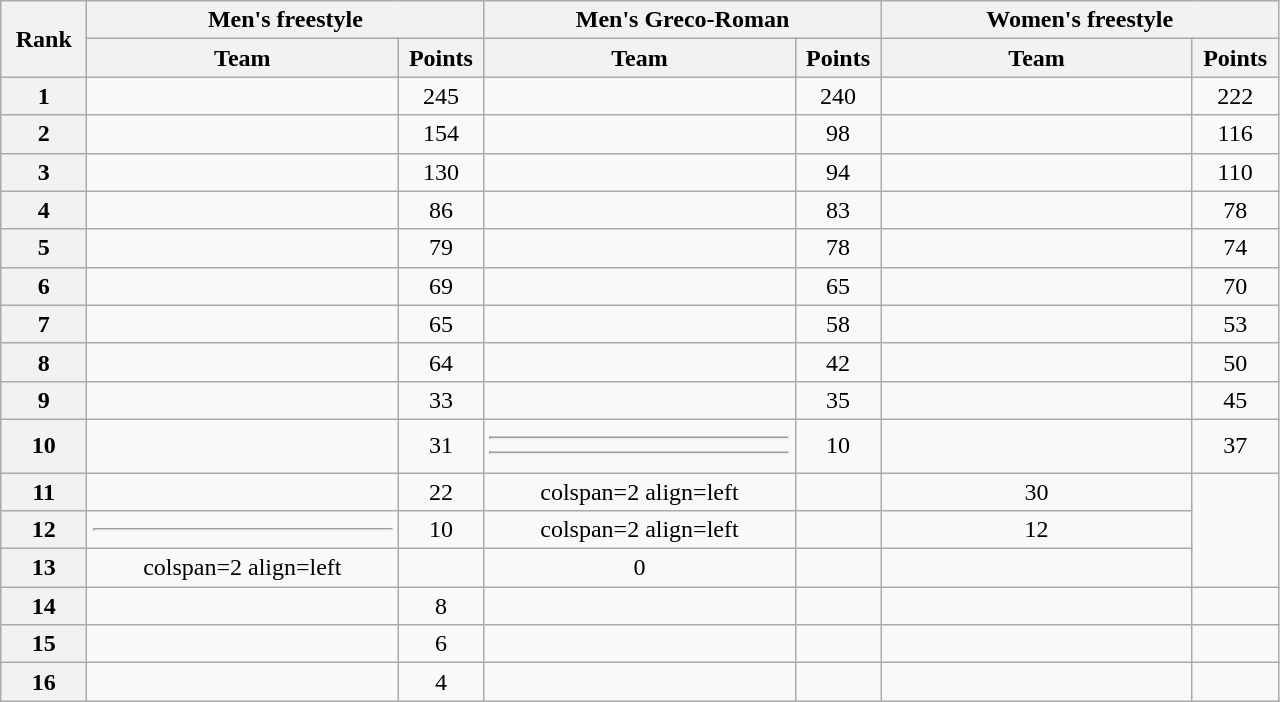<table class="wikitable" style="text-align:center;">
<tr>
<th width=50 rowspan="2">Rank</th>
<th colspan="2">Men's freestyle</th>
<th colspan="2">Men's Greco-Roman</th>
<th colspan="2">Women's freestyle</th>
</tr>
<tr>
<th width=200>Team</th>
<th width=50>Points</th>
<th width=200>Team</th>
<th width=50>Points</th>
<th width=200>Team</th>
<th width=50>Points</th>
</tr>
<tr>
<th>1</th>
<td align=left></td>
<td>245</td>
<td align=left></td>
<td>240</td>
<td align=left></td>
<td>222</td>
</tr>
<tr>
<th>2</th>
<td align=left></td>
<td>154</td>
<td align=left></td>
<td>98</td>
<td align=left></td>
<td>116</td>
</tr>
<tr>
<th>3</th>
<td align=left></td>
<td>130</td>
<td align=left></td>
<td>94</td>
<td align=left></td>
<td>110</td>
</tr>
<tr>
<th>4</th>
<td align=left></td>
<td>86</td>
<td align=left></td>
<td>83</td>
<td align=left></td>
<td>78</td>
</tr>
<tr>
<th>5</th>
<td align=left></td>
<td>79</td>
<td align=left></td>
<td>78</td>
<td align=left></td>
<td>74</td>
</tr>
<tr>
<th>6</th>
<td align=left></td>
<td>69</td>
<td align=left></td>
<td>65</td>
<td align=left></td>
<td>70</td>
</tr>
<tr>
<th>7</th>
<td align=left></td>
<td>65</td>
<td align=left></td>
<td>58</td>
<td align=left></td>
<td>53</td>
</tr>
<tr>
<th>8</th>
<td align=left></td>
<td>64</td>
<td align=left></td>
<td>42</td>
<td align=left></td>
<td>50</td>
</tr>
<tr>
<th>9</th>
<td align=left></td>
<td>33</td>
<td align=left></td>
<td>35</td>
<td align=left></td>
<td>45</td>
</tr>
<tr>
<th>10</th>
<td align=left></td>
<td>31</td>
<td align=left><hr><hr></td>
<td>10</td>
<td align=left></td>
<td>37</td>
</tr>
<tr>
<th>11</th>
<td align=left></td>
<td>22</td>
<td>colspan=2 align=left </td>
<td align=left></td>
<td>30</td>
</tr>
<tr>
<th>12</th>
<td align=left><hr></td>
<td>10</td>
<td>colspan=2 align=left </td>
<td align=left></td>
<td>12</td>
</tr>
<tr>
<th>13</th>
<td>colspan=2 align=left </td>
<td align=left></td>
<td>0</td>
<td align=left></td>
<td></td>
</tr>
<tr>
<th>14</th>
<td align=left></td>
<td>8</td>
<td align=left></td>
<td></td>
<td align=left></td>
<td></td>
</tr>
<tr>
<th>15</th>
<td align=left></td>
<td>6</td>
<td align=left></td>
<td></td>
<td align=left></td>
<td></td>
</tr>
<tr>
<th>16</th>
<td align=left></td>
<td>4</td>
<td align=left></td>
<td></td>
<td align=left></td>
<td></td>
</tr>
</table>
